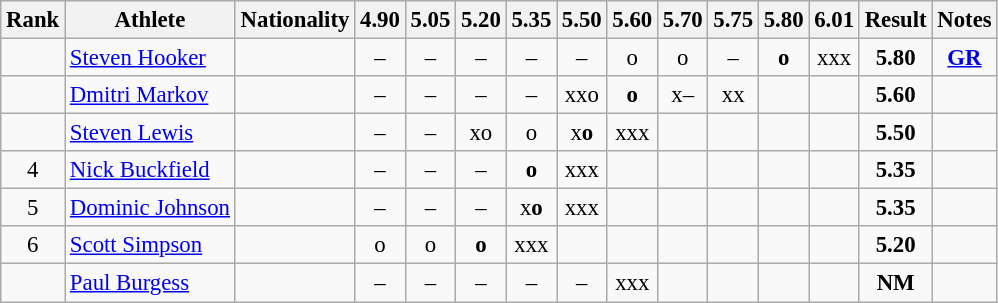<table class="wikitable sortable" style="text-align:center;font-size:95%">
<tr>
<th>Rank</th>
<th>Athlete</th>
<th>Nationality</th>
<th>4.90</th>
<th>5.05</th>
<th>5.20</th>
<th>5.35</th>
<th>5.50</th>
<th>5.60</th>
<th>5.70</th>
<th>5.75</th>
<th>5.80</th>
<th>6.01</th>
<th>Result</th>
<th>Notes</th>
</tr>
<tr>
<td></td>
<td align="left"><a href='#'>Steven Hooker</a></td>
<td align=left></td>
<td>–</td>
<td>–</td>
<td>–</td>
<td>–</td>
<td>–</td>
<td>o</td>
<td>o</td>
<td>–</td>
<td><strong>o</strong></td>
<td>xxx</td>
<td><strong>5.80</strong></td>
<td><strong><a href='#'>GR</a></strong></td>
</tr>
<tr>
<td></td>
<td align="left"><a href='#'>Dmitri Markov</a></td>
<td align=left></td>
<td>–</td>
<td>–</td>
<td>–</td>
<td>–</td>
<td>xxo</td>
<td><strong>o</strong></td>
<td>x–</td>
<td>xx</td>
<td></td>
<td></td>
<td><strong>5.60</strong></td>
<td></td>
</tr>
<tr>
<td></td>
<td align="left"><a href='#'>Steven Lewis</a></td>
<td align=left></td>
<td>–</td>
<td>–</td>
<td>xo</td>
<td>o</td>
<td>x<strong>o</strong></td>
<td>xxx</td>
<td></td>
<td></td>
<td></td>
<td></td>
<td><strong>5.50</strong></td>
<td></td>
</tr>
<tr>
<td>4</td>
<td align="left"><a href='#'>Nick Buckfield</a></td>
<td align=left></td>
<td>–</td>
<td>–</td>
<td>–</td>
<td><strong>o</strong></td>
<td>xxx</td>
<td></td>
<td></td>
<td></td>
<td></td>
<td></td>
<td><strong>5.35</strong></td>
<td></td>
</tr>
<tr>
<td>5</td>
<td align="left"><a href='#'>Dominic Johnson</a></td>
<td align=left></td>
<td>–</td>
<td>–</td>
<td>–</td>
<td>x<strong>o</strong></td>
<td>xxx</td>
<td></td>
<td></td>
<td></td>
<td></td>
<td></td>
<td><strong>5.35</strong></td>
<td></td>
</tr>
<tr>
<td>6</td>
<td align="left"><a href='#'>Scott Simpson</a></td>
<td align=left></td>
<td>o</td>
<td>o</td>
<td><strong>o</strong></td>
<td>xxx</td>
<td></td>
<td></td>
<td></td>
<td></td>
<td></td>
<td></td>
<td><strong>5.20</strong></td>
<td></td>
</tr>
<tr>
<td></td>
<td align="left"><a href='#'>Paul Burgess</a></td>
<td align=left></td>
<td>–</td>
<td>–</td>
<td>–</td>
<td>–</td>
<td>–</td>
<td>xxx</td>
<td></td>
<td></td>
<td></td>
<td></td>
<td><strong>NM</strong></td>
<td></td>
</tr>
</table>
